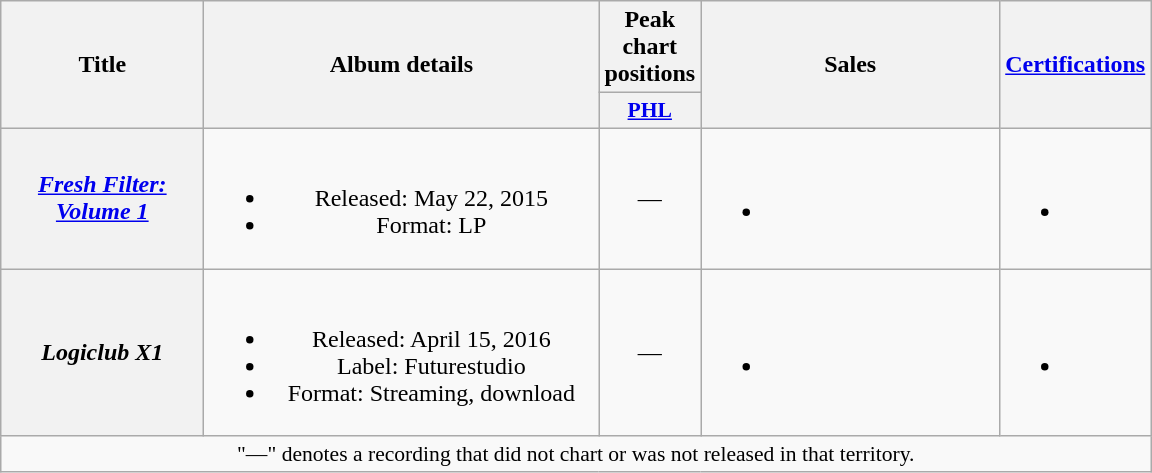<table class="wikitable plainrowheaders" style="text-align:center;" border="1">
<tr>
<th scope="col" rowspan="2" style="width:8em;">Title</th>
<th scope="col" rowspan="2" style="width:16em;">Album details</th>
<th scope="col">Peak chart positions</th>
<th scope="col" rowspan="2" style="width:12em;">Sales</th>
<th scope="col" rowspan="2"><a href='#'>Certifications</a></th>
</tr>
<tr>
<th scope="col" style="width:2.2em;font-size:90%;"><a href='#'>PHL</a><br></th>
</tr>
<tr>
<th scope="row"><em><a href='#'>Fresh Filter: Volume 1</a></em></th>
<td><br><ul><li>Released: May 22, 2015</li><li>Format: LP</li></ul></td>
<td>—</td>
<td><br><ul><li></li></ul></td>
<td><br><ul><li></li></ul></td>
</tr>
<tr>
<th scope="row"><em>Logiclub X1</em></th>
<td><br><ul><li>Released: April 15, 2016</li><li>Label: Futurestudio</li><li>Format: Streaming, download</li></ul></td>
<td>—</td>
<td><br><ul><li></li></ul></td>
<td><br><ul><li></li></ul></td>
</tr>
<tr>
<td colspan="14" style="font-size:90%">"—" denotes a recording that did not chart or was not released in that territory.</td>
</tr>
</table>
